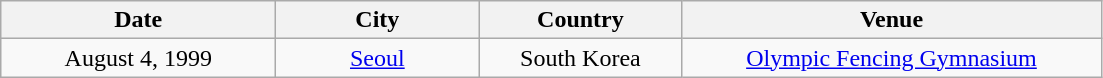<table class="wikitable" style="text-align:center">
<tr>
<th scope="col" style="width:11em">Date</th>
<th scope="col" style="width:8em">City</th>
<th scope="col" style="width:8em">Country</th>
<th scope="col" style="width:17em">Venue</th>
</tr>
<tr>
<td>August 4, 1999</td>
<td><a href='#'>Seoul</a></td>
<td>South Korea</td>
<td><a href='#'>Olympic Fencing Gymnasium</a></td>
</tr>
</table>
